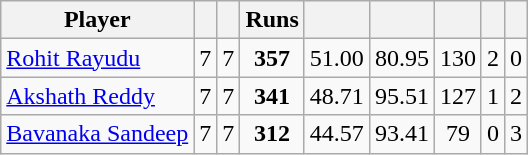<table class="wikitable sortable" style="text-align: center;">
<tr>
<th class="unsortable">Player</th>
<th></th>
<th></th>
<th>Runs</th>
<th></th>
<th></th>
<th></th>
<th></th>
<th></th>
</tr>
<tr>
<td style="text-align:left"><a href='#'>Rohit Rayudu</a></td>
<td style="text-align:left">7</td>
<td>7</td>
<td><strong>357</strong></td>
<td>51.00</td>
<td>80.95</td>
<td>130</td>
<td>2</td>
<td>0</td>
</tr>
<tr>
<td style="text-align:left"><a href='#'>Akshath Reddy</a></td>
<td style="text-align:left">7</td>
<td>7</td>
<td><strong>341</strong></td>
<td>48.71</td>
<td>95.51</td>
<td>127</td>
<td>1</td>
<td>2</td>
</tr>
<tr>
<td style="text-align:left"><a href='#'>Bavanaka Sandeep</a></td>
<td style="text-align:left">7</td>
<td>7</td>
<td><strong>312</strong></td>
<td>44.57</td>
<td>93.41</td>
<td>79</td>
<td>0</td>
<td>3</td>
</tr>
</table>
